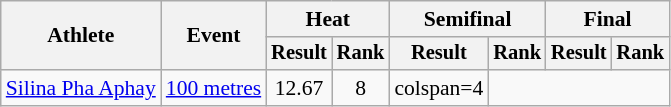<table class="wikitable" style="font-size:90%">
<tr>
<th rowspan="2">Athlete</th>
<th rowspan="2">Event</th>
<th colspan="2">Heat</th>
<th colspan="2">Semifinal</th>
<th colspan="2">Final</th>
</tr>
<tr style="font-size:95%">
<th>Result</th>
<th>Rank</th>
<th>Result</th>
<th>Rank</th>
<th>Result</th>
<th>Rank</th>
</tr>
<tr align=center>
<td align=left><a href='#'>Silina Pha Aphay</a></td>
<td align=left><a href='#'>100 metres</a></td>
<td>12.67</td>
<td>8</td>
<td>colspan=4 </td>
</tr>
</table>
